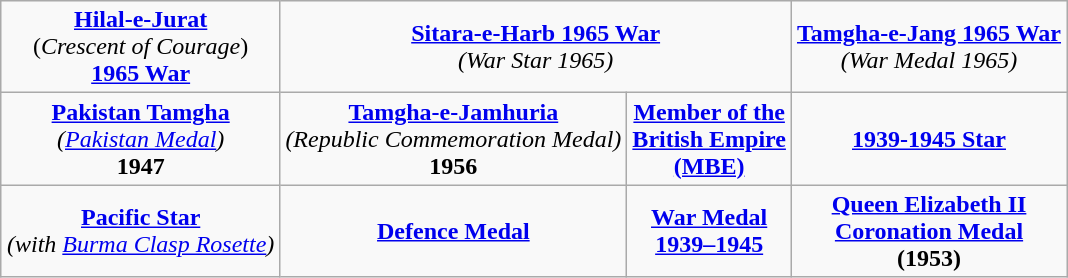<table class="wikitable" style="margin:1em auto; text-align:center;">
<tr>
<td><strong><a href='#'>Hilal-e-Jurat</a></strong><br>(<em>Crescent of Courage</em>)<br><strong><a href='#'>1965 War</a></strong></td>
<td colspan="2"><strong><a href='#'>Sitara-e-Harb 1965 War</a></strong><br><em>(War Star 1965)</em></td>
<td><strong><a href='#'>Tamgha-e-Jang 1965 War</a></strong><br><em>(War Medal 1965)</em></td>
</tr>
<tr>
<td><strong><a href='#'>Pakistan Tamgha</a></strong><br><em>(<a href='#'>Pakistan Medal</a>)</em><br><strong>1947</strong></td>
<td><strong><a href='#'>Tamgha-e-Jamhuria</a></strong><br><em>(Republic Commemoration Medal)</em><br><strong>1956</strong></td>
<td><strong><a href='#'>Member of the</a></strong><br><strong><a href='#'>British Empire</a></strong><br><strong><a href='#'>(MBE)</a></strong></td>
<td><strong><a href='#'>1939-1945 Star</a></strong></td>
</tr>
<tr>
<td><strong><a href='#'>Pacific Star</a></strong><br><em>(with <a href='#'>Burma Clasp Rosette</a>)</em></td>
<td><strong><a href='#'>Defence Medal</a></strong></td>
<td><strong><a href='#'>War Medal</a></strong><br><strong><a href='#'>1939–1945</a></strong></td>
<td><strong><a href='#'>Queen Elizabeth II</a></strong><br><strong><a href='#'>Coronation Medal</a></strong><br><strong>(1953)</strong></td>
</tr>
</table>
